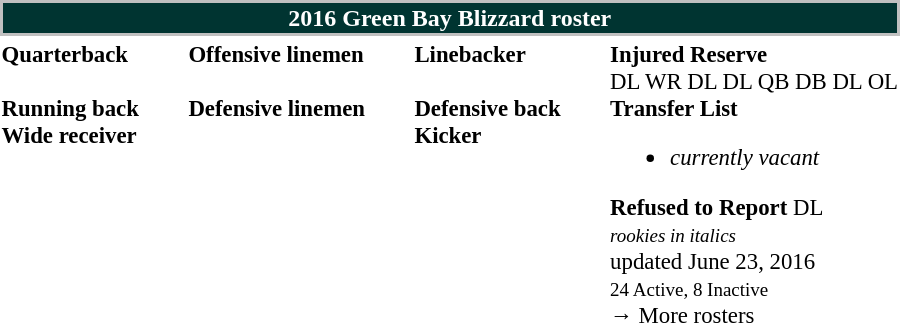<table class="toccolours" style="text-align: left;">
<tr>
<th colspan="7" style="background:#003431; border:2px solid #C0C0C0; color:white; text-align:center;"><strong>2016 Green Bay Blizzard roster</strong></th>
</tr>
<tr>
<td style="font-size: 95%;vertical-align:top;"><strong>Quarterback</strong><br><br><strong>Running back</strong>


<br><strong>Wide receiver</strong>





</td>
<td style="width: 25px;"></td>
<td style="font-size: 95%;vertical-align:top;"><strong>Offensive linemen</strong><br>


<br><strong>Defensive linemen</strong>




</td>
<td style="width: 25px;"></td>
<td style="font-size: 95%;vertical-align:top;"><strong>Linebacker</strong><br><br><strong>Defensive back</strong>



<br><strong>Kicker</strong>
</td>
<td style="width: 25px;"></td>
<td style="font-size: 95%;vertical-align:top;"><strong>Injured Reserve</strong><br> DL
 WR
 DL
 DL
 QB
 DB
 DL
 OL<br><strong>Transfer List</strong><ul><li><em>currently vacant</em></li></ul><strong>Refused to Report</strong>
 DL<br><small><em>rookies in italics</em></small><br>
<span></span> updated June 23, 2016<br>
<small>24 Active, 8 Inactive</small><br>→ More rosters</td>
</tr>
<tr>
</tr>
</table>
